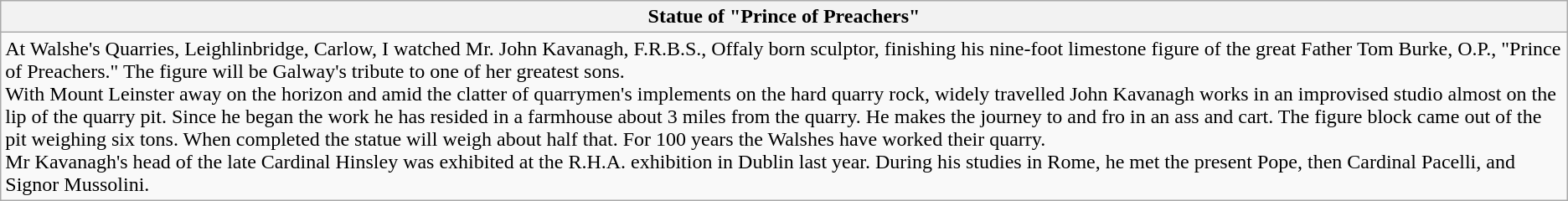<table class="wikitable">
<tr>
<th>Statue of "Prince of Preachers"</th>
</tr>
<tr>
<td>At Walshe's Quarries, Leighlinbridge, Carlow, I watched Mr. John Kavanagh, F.R.B.S., Offaly born sculptor, finishing his nine-foot limestone figure of the great Father Tom Burke, O.P., "Prince of Preachers." The figure will be Galway's tribute to one of her greatest sons.<br>With Mount Leinster away on the horizon and amid the clatter of quarrymen's implements on the hard quarry rock, widely travelled John Kavanagh works in an improvised studio almost on the lip of the quarry pit.
Since he began the work he has resided in a farmhouse about 3 miles from the quarry. He makes the journey to and fro in an ass and cart.
The figure block came out of the pit weighing six tons. When completed the statue will weigh about half that. For 100 years the Walshes have worked their quarry.<br>Mr Kavanagh's head of the late Cardinal Hinsley was exhibited at the R.H.A. exhibition in Dublin last year. During his studies in Rome, he met the present Pope, then Cardinal Pacelli, and Signor Mussolini.</td>
</tr>
</table>
